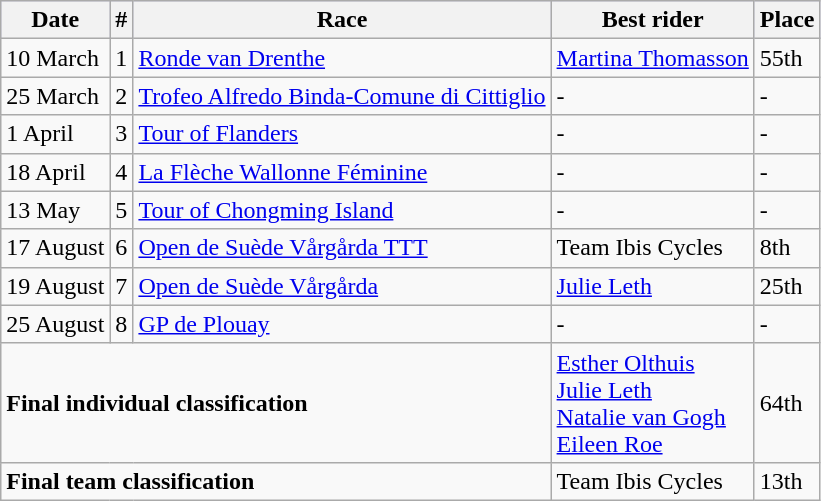<table class="wikitable">
<tr style="background:#ccccff;">
<th>Date</th>
<th>#</th>
<th>Race</th>
<th>Best rider</th>
<th>Place</th>
</tr>
<tr>
<td>10 March</td>
<td>1</td>
<td><a href='#'>Ronde van Drenthe</a></td>
<td> <a href='#'>Martina Thomasson</a></td>
<td>55th</td>
</tr>
<tr>
<td>25 March</td>
<td>2</td>
<td><a href='#'>Trofeo Alfredo Binda-Comune di Cittiglio</a></td>
<td>-</td>
<td>-</td>
</tr>
<tr>
<td>1 April</td>
<td>3</td>
<td><a href='#'>Tour of Flanders</a></td>
<td>-</td>
<td>-</td>
</tr>
<tr>
<td>18 April</td>
<td>4</td>
<td><a href='#'>La Flèche Wallonne Féminine</a></td>
<td>-</td>
<td>-</td>
</tr>
<tr>
<td>13 May</td>
<td>5</td>
<td><a href='#'>Tour of Chongming Island</a></td>
<td>-</td>
<td>-</td>
</tr>
<tr>
<td>17 August</td>
<td>6</td>
<td><a href='#'>Open de Suède Vårgårda TTT</a></td>
<td>Team Ibis Cycles</td>
<td>8th</td>
</tr>
<tr>
<td>19 August</td>
<td>7</td>
<td><a href='#'>Open de Suède Vårgårda</a></td>
<td> <a href='#'>Julie Leth</a></td>
<td>25th</td>
</tr>
<tr>
<td>25 August</td>
<td>8</td>
<td><a href='#'>GP de Plouay</a></td>
<td>-</td>
<td>-</td>
</tr>
<tr>
<td colspan=3><strong>Final individual classification</strong></td>
<td> <a href='#'>Esther Olthuis</a><br> <a href='#'>Julie Leth</a><br> <a href='#'>Natalie van Gogh</a><br> <a href='#'>Eileen Roe</a></td>
<td>64th</td>
</tr>
<tr>
<td colspan=3><strong>Final team classification</strong></td>
<td>Team Ibis Cycles</td>
<td>13th</td>
</tr>
</table>
